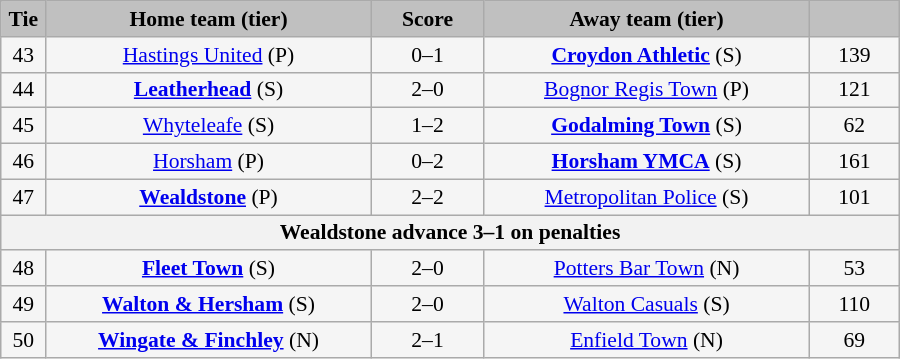<table class="wikitable" style="width: 600px; background:WhiteSmoke; text-align:center; font-size:90%">
<tr>
<td scope="col" style="width:  5.00%; background:silver;"><strong>Tie</strong></td>
<td scope="col" style="width: 36.25%; background:silver;"><strong>Home team (tier)</strong></td>
<td scope="col" style="width: 12.50%; background:silver;"><strong>Score</strong></td>
<td scope="col" style="width: 36.25%; background:silver;"><strong>Away team (tier)</strong></td>
<td scope="col" style="width: 10.00%; background:silver;"><strong></strong></td>
</tr>
<tr>
<td>43</td>
<td><a href='#'>Hastings United</a> (P)</td>
<td>0–1</td>
<td><strong><a href='#'>Croydon Athletic</a></strong> (S)</td>
<td>139</td>
</tr>
<tr>
<td>44</td>
<td><strong><a href='#'>Leatherhead</a></strong> (S)</td>
<td>2–0</td>
<td><a href='#'>Bognor Regis Town</a> (P)</td>
<td>121</td>
</tr>
<tr>
<td>45</td>
<td><a href='#'>Whyteleafe</a> (S)</td>
<td>1–2</td>
<td><strong><a href='#'>Godalming Town</a></strong> (S)</td>
<td>62</td>
</tr>
<tr>
<td>46</td>
<td><a href='#'>Horsham</a> (P)</td>
<td>0–2</td>
<td><strong><a href='#'>Horsham YMCA</a></strong> (S)</td>
<td>161</td>
</tr>
<tr>
<td>47</td>
<td><strong><a href='#'>Wealdstone</a></strong> (P)</td>
<td>2–2</td>
<td><a href='#'>Metropolitan Police</a> (S)</td>
<td>101</td>
</tr>
<tr>
<th colspan="5">Wealdstone advance 3–1 on penalties</th>
</tr>
<tr>
<td>48</td>
<td><strong><a href='#'>Fleet Town</a></strong> (S)</td>
<td>2–0</td>
<td><a href='#'>Potters Bar Town</a> (N)</td>
<td>53</td>
</tr>
<tr>
<td>49</td>
<td><strong><a href='#'>Walton & Hersham</a></strong> (S)</td>
<td>2–0</td>
<td><a href='#'>Walton Casuals</a> (S)</td>
<td>110</td>
</tr>
<tr>
<td>50</td>
<td><strong><a href='#'>Wingate & Finchley</a></strong> (N)</td>
<td>2–1</td>
<td><a href='#'>Enfield Town</a> (N)</td>
<td>69</td>
</tr>
</table>
